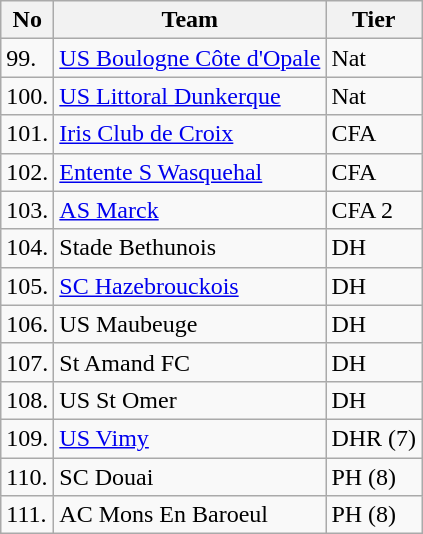<table class="wikitable" style="text-align: left">
<tr>
<th>No</th>
<th>Team</th>
<th>Tier</th>
</tr>
<tr>
<td>99.</td>
<td><a href='#'>US Boulogne Côte d'Opale</a></td>
<td>Nat</td>
</tr>
<tr>
<td>100.</td>
<td><a href='#'>US Littoral Dunkerque</a></td>
<td>Nat</td>
</tr>
<tr>
<td>101.</td>
<td><a href='#'>Iris Club de Croix</a></td>
<td>CFA</td>
</tr>
<tr>
<td>102.</td>
<td><a href='#'>Entente S Wasquehal</a></td>
<td>CFA</td>
</tr>
<tr>
<td>103.</td>
<td><a href='#'>AS Marck</a></td>
<td>CFA 2</td>
</tr>
<tr>
<td>104.</td>
<td>Stade Bethunois</td>
<td>DH</td>
</tr>
<tr>
<td>105.</td>
<td><a href='#'>SC Hazebrouckois</a></td>
<td>DH</td>
</tr>
<tr>
<td>106.</td>
<td>US Maubeuge</td>
<td>DH</td>
</tr>
<tr>
<td>107.</td>
<td>St Amand FC</td>
<td>DH</td>
</tr>
<tr>
<td>108.</td>
<td>US St Omer</td>
<td>DH</td>
</tr>
<tr>
<td>109.</td>
<td><a href='#'>US Vimy</a></td>
<td>DHR (7)</td>
</tr>
<tr>
<td>110.</td>
<td>SC Douai</td>
<td>PH (8)</td>
</tr>
<tr>
<td>111.</td>
<td>AC Mons En Baroeul</td>
<td>PH (8)</td>
</tr>
</table>
